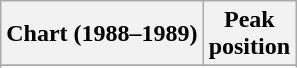<table class="wikitable sortable plainrowheaders" style="text-align:center">
<tr>
<th scope="col">Chart (1988–1989)</th>
<th scope="col">Peak <br>position</th>
</tr>
<tr>
</tr>
<tr>
</tr>
</table>
